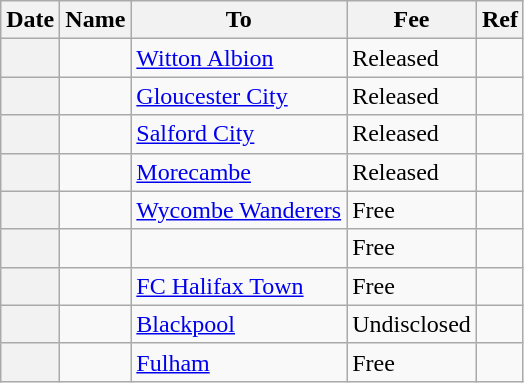<table class="wikitable sortable plainrowheaders">
<tr>
<th scope=col>Date</th>
<th scope=col>Name</th>
<th scope=col>To</th>
<th scope=col>Fee</th>
<th scope=col class=unsortable>Ref</th>
</tr>
<tr>
<th scope=row></th>
<td></td>
<td><a href='#'>Witton Albion</a></td>
<td>Released</td>
<td></td>
</tr>
<tr>
<th scope=row></th>
<td></td>
<td><a href='#'>Gloucester City</a></td>
<td>Released</td>
<td></td>
</tr>
<tr>
<th scope=row></th>
<td></td>
<td><a href='#'>Salford City</a></td>
<td>Released</td>
<td></td>
</tr>
<tr>
<th scope=row></th>
<td></td>
<td><a href='#'>Morecambe</a></td>
<td>Released</td>
<td></td>
</tr>
<tr>
<th scope=row></th>
<td></td>
<td><a href='#'>Wycombe Wanderers</a></td>
<td>Free</td>
<td></td>
</tr>
<tr>
<th scope=row></th>
<td></td>
<td></td>
<td>Free</td>
<td></td>
</tr>
<tr>
<th scope=row></th>
<td></td>
<td><a href='#'>FC Halifax Town</a></td>
<td>Free</td>
<td></td>
</tr>
<tr>
<th scope=row></th>
<td></td>
<td><a href='#'>Blackpool</a></td>
<td>Undisclosed</td>
<td></td>
</tr>
<tr>
<th scope=row></th>
<td></td>
<td><a href='#'>Fulham</a></td>
<td>Free</td>
<td></td>
</tr>
</table>
